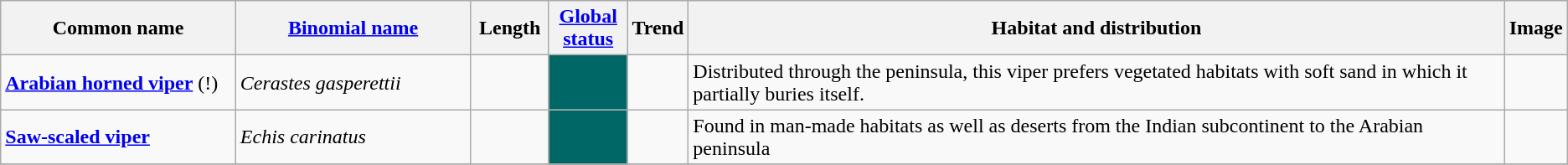<table class="wikitable sortable">
<tr>
<th width="15%">Common name</th>
<th width="15%"><a href='#'>Binomial name</a></th>
<th width="5%">Length</th>
<th width="5%"><a href='#'>Global status</a></th>
<th width="1%">Trend</th>
<th class="unsortable">Habitat and distribution</th>
<th class="unsortable">Image</th>
</tr>
<tr>
<td><strong><a href='#'>Arabian horned viper</a></strong> (!) </td>
<td><em>Cerastes gasperettii</em></td>
<td></td>
<td align=center style="background: #006666"></td>
<td align=center></td>
<td>Distributed through the peninsula, this viper prefers vegetated habitats with soft sand in which it partially buries itself.</td>
<td></td>
</tr>
<tr>
<td><strong><a href='#'>Saw-scaled viper</a></strong> </td>
<td><em>Echis carinatus</em></td>
<td></td>
<td align=center style="background: #006666"></td>
<td align=center></td>
<td>Found in man-made habitats as well as deserts from the Indian subcontinent to the Arabian peninsula</td>
<td></td>
</tr>
<tr>
</tr>
</table>
